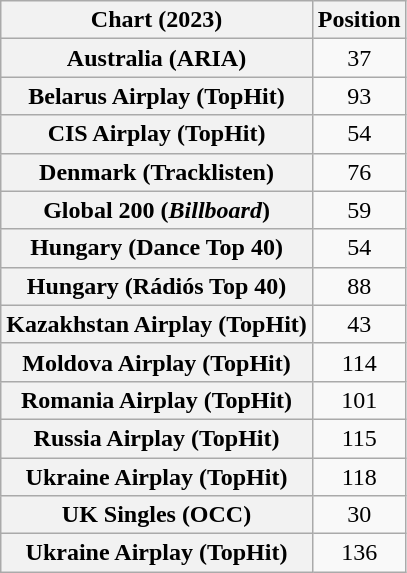<table class="wikitable sortable plainrowheaders" style="text-align:center">
<tr>
<th scope="col">Chart (2023)</th>
<th scope="col">Position</th>
</tr>
<tr>
<th scope="row">Australia (ARIA)</th>
<td>37</td>
</tr>
<tr>
<th scope="row">Belarus Airplay (TopHit)</th>
<td>93</td>
</tr>
<tr>
<th scope="row">CIS Airplay (TopHit)</th>
<td>54</td>
</tr>
<tr>
<th scope="row">Denmark (Tracklisten)</th>
<td>76</td>
</tr>
<tr>
<th scope="row">Global 200 (<em>Billboard</em>)</th>
<td>59</td>
</tr>
<tr>
<th scope="row">Hungary (Dance Top 40)</th>
<td>54</td>
</tr>
<tr>
<th scope="row">Hungary (Rádiós Top 40)</th>
<td>88</td>
</tr>
<tr>
<th scope="row">Kazakhstan Airplay (TopHit)</th>
<td>43</td>
</tr>
<tr>
<th scope="row">Moldova Airplay (TopHit)</th>
<td>114</td>
</tr>
<tr>
<th scope="row">Romania Airplay (TopHit)</th>
<td>101</td>
</tr>
<tr>
<th scope="row">Russia Airplay (TopHit)</th>
<td>115</td>
</tr>
<tr>
<th scope="row">Ukraine Airplay (TopHit)</th>
<td>118</td>
</tr>
<tr>
<th scope="row">UK Singles (OCC)</th>
<td>30</td>
</tr>
<tr>
<th scope="row">Ukraine Airplay (TopHit)</th>
<td>136</td>
</tr>
</table>
